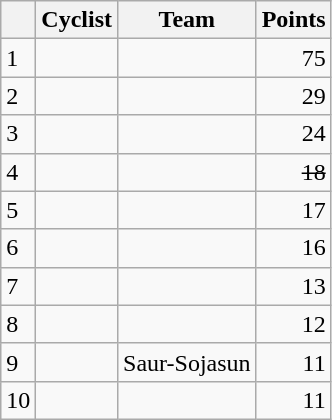<table class="wikitable">
<tr>
<th></th>
<th>Cyclist</th>
<th>Team</th>
<th>Points</th>
</tr>
<tr>
<td>1</td>
<td></td>
<td></td>
<td align=right>75</td>
</tr>
<tr>
<td>2</td>
<td></td>
<td></td>
<td align=right>29</td>
</tr>
<tr>
<td>3</td>
<td></td>
<td></td>
<td align=right>24</td>
</tr>
<tr>
<td>4</td>
<td><s></s></td>
<td><s></s></td>
<td align=right><s>18</s></td>
</tr>
<tr>
<td>5</td>
<td></td>
<td></td>
<td align=right>17</td>
</tr>
<tr>
<td>6</td>
<td></td>
<td></td>
<td align=right>16</td>
</tr>
<tr>
<td>7</td>
<td></td>
<td></td>
<td align=right>13</td>
</tr>
<tr>
<td>8</td>
<td></td>
<td></td>
<td align=right>12</td>
</tr>
<tr>
<td>9</td>
<td></td>
<td>Saur-Sojasun</td>
<td align=right>11</td>
</tr>
<tr>
<td>10</td>
<td></td>
<td></td>
<td align=right>11</td>
</tr>
</table>
